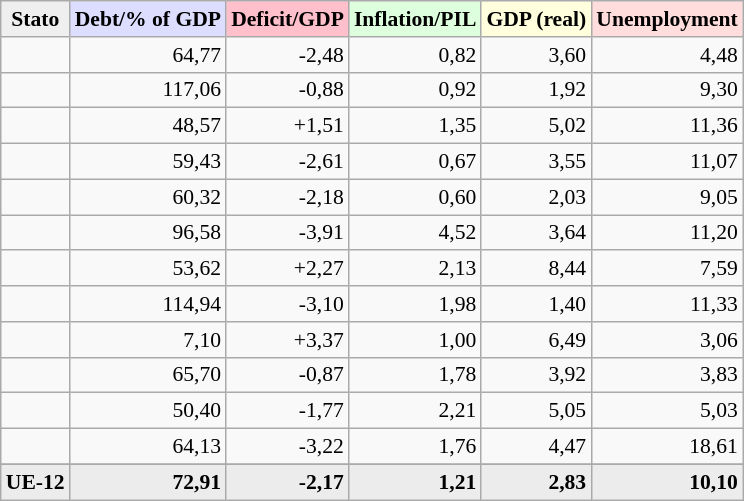<table class="wikitable sortable" style="font-size:90%;">
<tr>
<th style="background:#efefef;">Stato</th>
<th style="background:#ddddff;">Debt/% of GDP</th>
<th style="background:#ffc0cb;">Deficit/GDP</th>
<th style="background:#ddffdd;">Inflation/PIL</th>
<th style="background:#ffffdd">GDP (real)</th>
<th style="background:#ffdddd">Unemployment</th>
</tr>
<tr>
<td></td>
<td align=right>64,77</td>
<td align=right>-2,48</td>
<td align=right>0,82</td>
<td align=right>3,60</td>
<td align=right>4,48</td>
</tr>
<tr>
<td></td>
<td align=right>117,06</td>
<td align=right>-0,88</td>
<td align=right>0,92</td>
<td align=right>1,92</td>
<td align=right>9,30</td>
</tr>
<tr>
<td></td>
<td align=right>48,57</td>
<td align=right>+1,51</td>
<td align=right>1,35</td>
<td align=right>5,02</td>
<td align=right>11,36</td>
</tr>
<tr>
<td></td>
<td align=right>59,43</td>
<td align=right>-2,61</td>
<td align=right>0,67</td>
<td align=right>3,55</td>
<td align=right>11,07</td>
</tr>
<tr>
<td></td>
<td align=right>60,32</td>
<td align=right>-2,18</td>
<td align=right>0,60</td>
<td align=right>2,03</td>
<td align=right>9,05</td>
</tr>
<tr>
<td></td>
<td align=right>96,58</td>
<td align=right>-3,91</td>
<td align=right>4,52</td>
<td align=right>3,64</td>
<td align=right>11,20</td>
</tr>
<tr>
<td></td>
<td align=right>53,62</td>
<td align=right>+2,27</td>
<td align=right>2,13</td>
<td align=right>8,44</td>
<td align=right>7,59</td>
</tr>
<tr>
<td></td>
<td align=right>114,94</td>
<td align=right>-3,10</td>
<td align=right>1,98</td>
<td align=right>1,40</td>
<td align=right>11,33</td>
</tr>
<tr>
<td></td>
<td align=right>7,10</td>
<td align=right>+3,37</td>
<td align=right>1,00</td>
<td align=right>6,49</td>
<td align=right>3,06</td>
</tr>
<tr>
<td></td>
<td align=right>65,70</td>
<td align=right>-0,87</td>
<td align=right>1,78</td>
<td align=right>3,92</td>
<td align=right>3,83</td>
</tr>
<tr>
<td></td>
<td align=right>50,40</td>
<td align=right>-1,77</td>
<td align=right>2,21</td>
<td align=right>5,05</td>
<td align=right>5,03</td>
</tr>
<tr>
<td></td>
<td align=right>64,13</td>
<td align=right>-3,22</td>
<td align=right>1,76</td>
<td align=right>4,47</td>
<td align=right>18,61</td>
</tr>
<tr>
</tr>
<tr bgcolor="#ececec">
<td><strong>UE-12</strong></td>
<td align=right><strong>72,91</strong></td>
<td align=right><strong>-2,17</strong></td>
<td align=right><strong>1,21</strong></td>
<td align=right><strong>2,83</strong></td>
<td align=right><strong>10,10</strong></td>
</tr>
</table>
